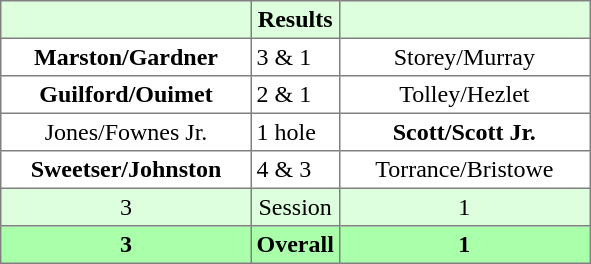<table border="1" cellpadding="3" style="border-collapse:collapse; text-align:center;">
<tr style="background:#ddffdd;">
<th width=160></th>
<th>Results</th>
<th width=160></th>
</tr>
<tr>
<td><strong>Marston/Gardner</strong></td>
<td align=left> 3 & 1</td>
<td>Storey/Murray</td>
</tr>
<tr>
<td><strong>Guilford/Ouimet</strong></td>
<td align=left> 2 & 1</td>
<td>Tolley/Hezlet</td>
</tr>
<tr>
<td>Jones/Fownes Jr.</td>
<td align=left> 1 hole</td>
<td><strong>Scott/Scott Jr.</strong></td>
</tr>
<tr>
<td><strong>Sweetser/Johnston</strong></td>
<td align=left> 4 & 3</td>
<td>Torrance/Bristowe</td>
</tr>
<tr style="background:#ddffdd;">
<td>3</td>
<td>Session</td>
<td>1</td>
</tr>
<tr style="background:#aaffaa;">
<th>3</th>
<th>Overall</th>
<th>1</th>
</tr>
</table>
